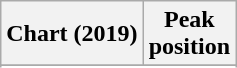<table class="wikitable sortable plainrowheaders">
<tr>
<th>Chart (2019)</th>
<th>Peak<br>position</th>
</tr>
<tr>
</tr>
<tr>
</tr>
</table>
